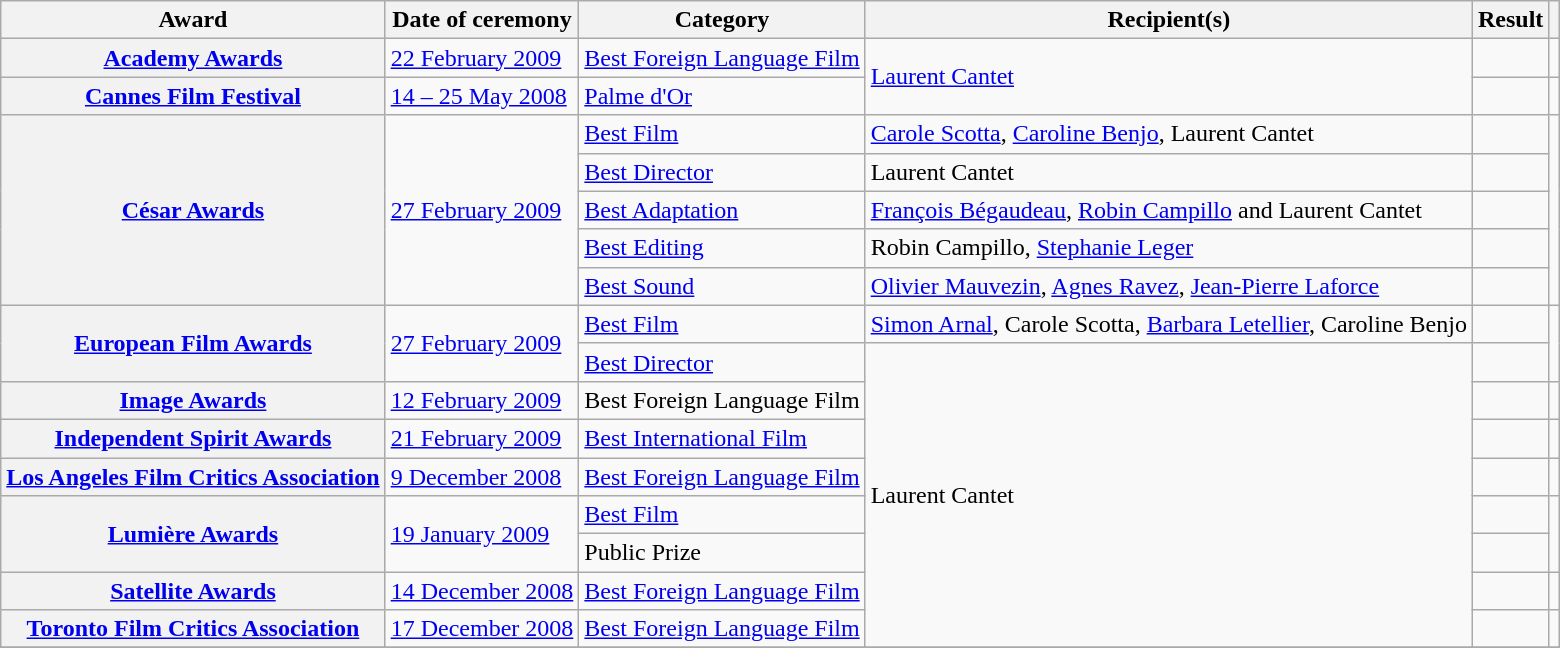<table class="wikitable plainrowheaders sortable">
<tr>
<th scope="col">Award</th>
<th scope="col">Date of ceremony</th>
<th scope="col">Category</th>
<th scope="col">Recipient(s)</th>
<th scope="col">Result</th>
<th scope="col" class="unsortable"></th>
</tr>
<tr>
<th scope="row"><a href='#'>Academy Awards</a></th>
<td rowspan="1"><a href='#'>22 February 2009</a></td>
<td><a href='#'>Best Foreign Language Film</a></td>
<td rowspan="2"><a href='#'>Laurent Cantet</a></td>
<td></td>
<td rowspan="1"></td>
</tr>
<tr>
<th scope="row"><a href='#'>Cannes Film Festival</a></th>
<td rowspan="1"><a href='#'>14 – 25 May 2008</a></td>
<td><a href='#'>Palme d'Or</a></td>
<td></td>
<td rowspan="1"></td>
</tr>
<tr>
<th scope="row" rowspan=5><a href='#'>César Awards</a></th>
<td rowspan="5"><a href='#'>27 February 2009</a></td>
<td><a href='#'>Best Film</a></td>
<td><a href='#'>Carole Scotta</a>, <a href='#'>Caroline Benjo</a>, Laurent Cantet</td>
<td></td>
<td rowspan="5"></td>
</tr>
<tr>
<td><a href='#'>Best Director</a></td>
<td>Laurent Cantet</td>
<td></td>
</tr>
<tr>
<td><a href='#'>Best Adaptation</a></td>
<td><a href='#'>François Bégaudeau</a>, <a href='#'>Robin Campillo</a> and Laurent Cantet</td>
<td></td>
</tr>
<tr>
<td><a href='#'>Best Editing</a></td>
<td>Robin Campillo, <a href='#'>Stephanie Leger</a></td>
<td></td>
</tr>
<tr>
<td><a href='#'>Best Sound</a></td>
<td><a href='#'>Olivier Mauvezin</a>, <a href='#'>Agnes Ravez</a>, <a href='#'>Jean-Pierre Laforce</a></td>
<td></td>
</tr>
<tr>
<th scope="row" rowspan=2><a href='#'>European Film Awards</a></th>
<td rowspan="2"><a href='#'>27 February 2009</a></td>
<td><a href='#'>Best Film</a></td>
<td><a href='#'>Simon Arnal</a>, Carole Scotta, <a href='#'>Barbara Letellier</a>, Caroline Benjo</td>
<td></td>
<td rowspan="2"></td>
</tr>
<tr>
<td><a href='#'>Best Director</a></td>
<td rowspan="8">Laurent Cantet</td>
<td></td>
</tr>
<tr>
<th scope="row"><a href='#'>Image Awards</a></th>
<td rowspan="1"><a href='#'>12 February 2009</a></td>
<td>Best Foreign Language Film</td>
<td></td>
<td rowspan="1"></td>
</tr>
<tr>
<th scope="row"><a href='#'>Independent Spirit Awards</a></th>
<td rowspan="1"><a href='#'>21 February 2009</a></td>
<td><a href='#'>Best International Film</a></td>
<td></td>
<td rowspan="1"></td>
</tr>
<tr>
<th scope="row"><a href='#'>Los Angeles Film Critics Association</a></th>
<td rowspan="1"><a href='#'>9 December 2008</a></td>
<td><a href='#'>Best Foreign Language Film</a></td>
<td></td>
<td rowspan="1"></td>
</tr>
<tr>
<th scope="row" rowspan=2><a href='#'>Lumière Awards</a></th>
<td rowspan="2"><a href='#'>19 January 2009</a></td>
<td><a href='#'>Best Film</a></td>
<td></td>
<td rowspan="2"></td>
</tr>
<tr>
<td>Public Prize</td>
<td></td>
</tr>
<tr>
<th scope="row"><a href='#'>Satellite Awards</a></th>
<td rowspan="1"><a href='#'>14 December 2008</a></td>
<td><a href='#'>Best Foreign Language Film</a></td>
<td></td>
<td rowspan="1"></td>
</tr>
<tr>
<th scope="row"><a href='#'>Toronto Film Critics Association</a></th>
<td rowspan="1"><a href='#'>17 December 2008</a></td>
<td><a href='#'>Best Foreign Language Film</a></td>
<td></td>
<td rowspan="1"></td>
</tr>
<tr>
</tr>
</table>
